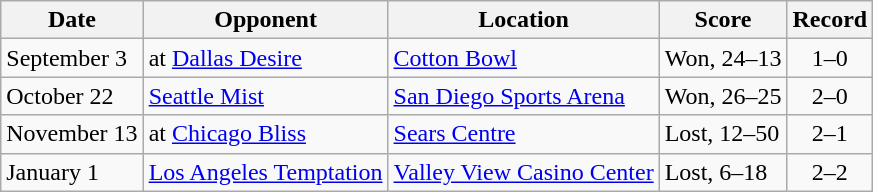<table class="wikitable">
<tr>
<th>Date</th>
<th>Opponent</th>
<th>Location</th>
<th>Score</th>
<th>Record</th>
</tr>
<tr>
<td>September 3</td>
<td>at <a href='#'>Dallas Desire</a></td>
<td><a href='#'>Cotton Bowl</a></td>
<td>Won, 24–13</td>
<td align=center>1–0</td>
</tr>
<tr>
<td>October 22</td>
<td><a href='#'>Seattle Mist</a></td>
<td><a href='#'>San Diego Sports Arena</a></td>
<td>Won, 26–25</td>
<td align=center>2–0</td>
</tr>
<tr>
<td>November 13</td>
<td>at <a href='#'>Chicago Bliss</a></td>
<td><a href='#'>Sears Centre</a></td>
<td>Lost, 12–50</td>
<td align=center>2–1</td>
</tr>
<tr>
<td>January 1</td>
<td><a href='#'>Los Angeles Temptation</a></td>
<td><a href='#'>Valley View Casino Center</a></td>
<td>Lost, 6–18</td>
<td align=center>2–2</td>
</tr>
</table>
